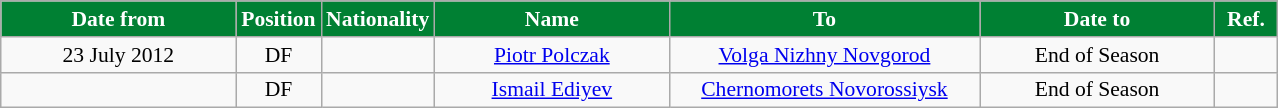<table class="wikitable" style="text-align:center; font-size:90%; ">
<tr>
<th style="background:#008033; color:white; width:150px;">Date from</th>
<th style="background:#008033; color:white; width:50px;">Position</th>
<th style="background:#008033; color:white; width:50px;">Nationality</th>
<th style="background:#008033; color:white; width:150px;">Name</th>
<th style="background:#008033; color:white; width:200px;">To</th>
<th style="background:#008033; color:white; width:150px;">Date to</th>
<th style="background:#008033; color:white; width:35px;">Ref.</th>
</tr>
<tr>
<td>23 July 2012</td>
<td>DF</td>
<td></td>
<td><a href='#'>Piotr Polczak</a></td>
<td><a href='#'>Volga Nizhny Novgorod</a></td>
<td>End of Season</td>
<td></td>
</tr>
<tr>
<td></td>
<td>DF</td>
<td></td>
<td><a href='#'>Ismail Ediyev</a></td>
<td><a href='#'>Chernomorets Novorossiysk</a></td>
<td>End of Season</td>
<td></td>
</tr>
</table>
